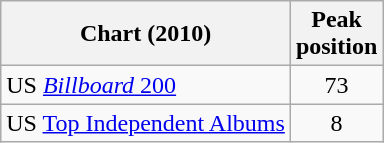<table class="wikitable sortable">
<tr>
<th>Chart (2010)</th>
<th>Peak<br>position</th>
</tr>
<tr>
<td>US <a href='#'><em>Billboard</em> 200</a></td>
<td style="text-align:center;">73</td>
</tr>
<tr>
<td>US <a href='#'>Top Independent Albums</a></td>
<td style="text-align:center;">8</td>
</tr>
</table>
